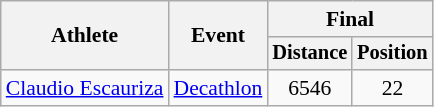<table class=wikitable style="font-size:90%">
<tr>
<th rowspan="2">Athlete</th>
<th rowspan="2">Event</th>
<th colspan="2">Final</th>
</tr>
<tr style="font-size:95%">
<th>Distance</th>
<th>Position</th>
</tr>
<tr align=center>
<td align=left><a href='#'>Claudio Escauriza</a></td>
<td align=left><a href='#'>Decathlon</a></td>
<td>6546</td>
<td>22</td>
</tr>
</table>
